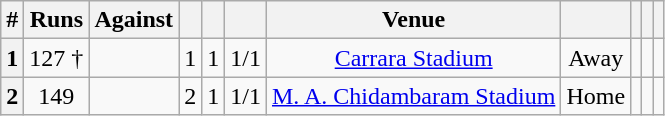<table class="wikitable sortable"  style="text-align:center">
<tr>
<th>#</th>
<th>Runs</th>
<th>Against</th>
<th><a href='#'></a></th>
<th><a href='#'></a></th>
<th></th>
<th>Venue</th>
<th></th>
<th></th>
<th></th>
<th class="unsortable" scope="col"></th>
</tr>
<tr>
<th>1</th>
<td>127 †</td>
<td></td>
<td>1</td>
<td>1</td>
<td>1/1</td>
<td><a href='#'>Carrara Stadium</a></td>
<td>Away</td>
<td></td>
<td></td>
<td></td>
</tr>
<tr>
<th>2</th>
<td>149</td>
<td></td>
<td>2</td>
<td>1</td>
<td>1/1</td>
<td><a href='#'>M. A. Chidambaram Stadium</a></td>
<td>Home</td>
<td></td>
<td></td>
<td></td>
</tr>
</table>
